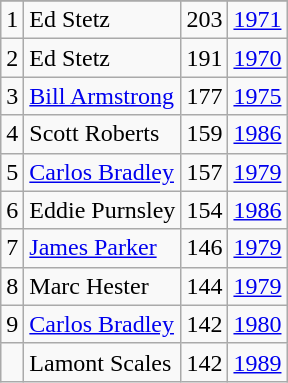<table class="wikitable">
<tr>
</tr>
<tr>
<td>1</td>
<td>Ed Stetz</td>
<td>203</td>
<td><a href='#'>1971</a></td>
</tr>
<tr>
<td>2</td>
<td>Ed Stetz</td>
<td>191</td>
<td><a href='#'>1970</a></td>
</tr>
<tr>
<td>3</td>
<td><a href='#'>Bill Armstrong</a></td>
<td>177</td>
<td><a href='#'>1975</a></td>
</tr>
<tr>
<td>4</td>
<td>Scott Roberts</td>
<td>159</td>
<td><a href='#'>1986</a></td>
</tr>
<tr>
<td>5</td>
<td><a href='#'>Carlos Bradley</a></td>
<td>157</td>
<td><a href='#'>1979</a></td>
</tr>
<tr>
<td>6</td>
<td>Eddie Purnsley</td>
<td>154</td>
<td><a href='#'>1986</a></td>
</tr>
<tr>
<td>7</td>
<td><a href='#'>James Parker</a></td>
<td>146</td>
<td><a href='#'>1979</a></td>
</tr>
<tr>
<td>8</td>
<td>Marc Hester</td>
<td>144</td>
<td><a href='#'>1979</a></td>
</tr>
<tr>
<td>9</td>
<td><a href='#'>Carlos Bradley</a></td>
<td>142</td>
<td><a href='#'>1980</a></td>
</tr>
<tr>
<td></td>
<td>Lamont Scales</td>
<td>142</td>
<td><a href='#'>1989</a></td>
</tr>
</table>
